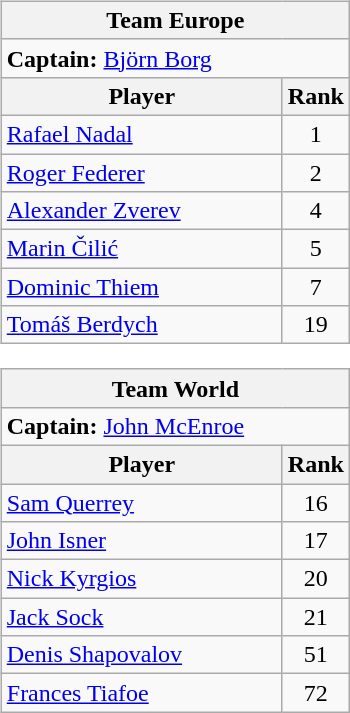<table>
<tr valign=top>
<td><br><table class="wikitable nowrap">
<tr>
<th colspan=2> Team Europe</th>
</tr>
<tr>
<td colspan=2><strong>Captain:</strong>  <a href='#'>Björn Borg</a></td>
</tr>
<tr>
<th width=180>Player</th>
<th>Rank</th>
</tr>
<tr>
<td> <a href='#'>Rafael Nadal</a></td>
<td align=center>1</td>
</tr>
<tr>
<td> <a href='#'>Roger Federer</a></td>
<td align=center>2</td>
</tr>
<tr>
<td> <a href='#'>Alexander Zverev</a></td>
<td align=center>4</td>
</tr>
<tr>
<td> <a href='#'>Marin Čilić</a></td>
<td align=center>5</td>
</tr>
<tr>
<td> <a href='#'>Dominic Thiem</a></td>
<td align=center>7</td>
</tr>
<tr>
<td> <a href='#'>Tomáš Berdych</a></td>
<td align=center>19</td>
</tr>
</table>
<table class="wikitable nowrap">
<tr>
<th colspan=2> Team World</th>
</tr>
<tr>
<td colspan=2><strong>Captain:</strong>  <a href='#'>John McEnroe</a></td>
</tr>
<tr>
<th width=180>Player</th>
<th>Rank</th>
</tr>
<tr>
<td> <a href='#'>Sam Querrey</a></td>
<td align=center>16</td>
</tr>
<tr>
<td> <a href='#'>John Isner</a></td>
<td align=center>17</td>
</tr>
<tr>
<td> <a href='#'>Nick Kyrgios</a></td>
<td align=center>20</td>
</tr>
<tr>
<td> <a href='#'>Jack Sock</a></td>
<td align=center>21</td>
</tr>
<tr>
<td> <a href='#'>Denis Shapovalov</a></td>
<td align=center>51</td>
</tr>
<tr>
<td> <a href='#'>Frances Tiafoe</a></td>
<td align=center>72</td>
</tr>
</table>
</td>
</tr>
</table>
